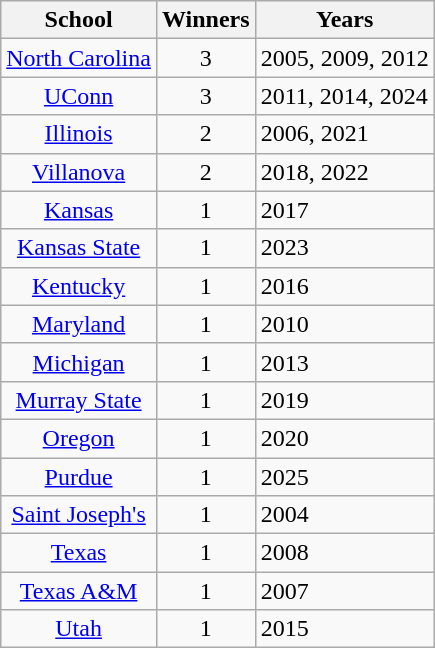<table class=wikitable>
<tr>
<th>School</th>
<th>Winners</th>
<th>Years</th>
</tr>
<tr>
<td align=center><a href='#'>North Carolina</a></td>
<td align=center>3</td>
<td>2005, 2009, 2012</td>
</tr>
<tr>
<td align=center><a href='#'>UConn</a></td>
<td align=center>3</td>
<td>2011, 2014, 2024</td>
</tr>
<tr>
<td align=center><a href='#'>Illinois</a></td>
<td align=center>2</td>
<td>2006, 2021</td>
</tr>
<tr>
<td align=center><a href='#'>Villanova</a></td>
<td align=center>2</td>
<td>2018, 2022</td>
</tr>
<tr>
<td align=center><a href='#'>Kansas</a></td>
<td align=center>1</td>
<td>2017</td>
</tr>
<tr>
<td align=center><a href='#'>Kansas State</a></td>
<td align=center>1</td>
<td>2023</td>
</tr>
<tr>
<td align=center><a href='#'>Kentucky</a></td>
<td align=center>1</td>
<td>2016</td>
</tr>
<tr>
<td align=center><a href='#'>Maryland</a></td>
<td align=center>1</td>
<td>2010</td>
</tr>
<tr>
<td align=center><a href='#'>Michigan</a></td>
<td align=center>1</td>
<td>2013</td>
</tr>
<tr>
<td align=center><a href='#'>Murray State</a></td>
<td align=center>1</td>
<td>2019</td>
</tr>
<tr>
<td align=center><a href='#'>Oregon</a></td>
<td align=center>1</td>
<td>2020</td>
</tr>
<tr>
<td align=center><a href='#'>Purdue</a></td>
<td align=center>1</td>
<td>2025</td>
</tr>
<tr>
<td align=center><a href='#'>Saint Joseph's</a></td>
<td align=center>1</td>
<td>2004</td>
</tr>
<tr>
<td align=center><a href='#'>Texas</a></td>
<td align=center>1</td>
<td>2008</td>
</tr>
<tr>
<td align=center><a href='#'>Texas A&M</a></td>
<td align=center>1</td>
<td>2007</td>
</tr>
<tr>
<td align=center><a href='#'>Utah</a></td>
<td align=center>1</td>
<td>2015</td>
</tr>
</table>
